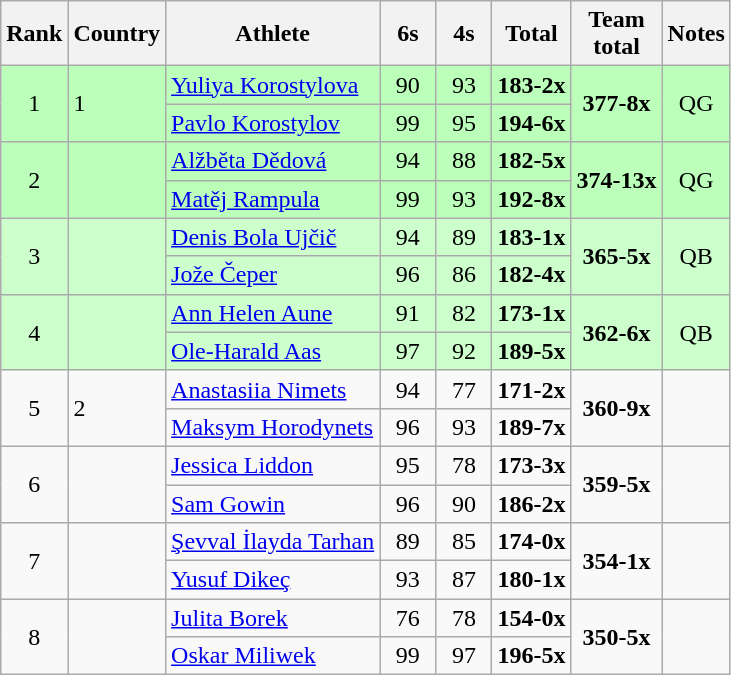<table class="wikitable sortable" style="text-align:center">
<tr>
<th>Rank</th>
<th>Country</th>
<th>Athlete</th>
<th width=30px>6s</th>
<th width=30px>4s</th>
<th>Total</th>
<th>Team<br>total</th>
<th class="unsortable">Notes</th>
</tr>
<tr bgcolor=bbffbb>
<td rowspan=2>1</td>
<td rowspan=2 align=left> 1</td>
<td align=left><a href='#'>Yuliya Korostylova</a></td>
<td>90</td>
<td>93</td>
<td><strong>183-2x</strong></td>
<td rowspan=2><strong>377-8x</strong></td>
<td rowspan=2>QG</td>
</tr>
<tr bgcolor=bbffbb>
<td align=left><a href='#'>Pavlo Korostylov</a></td>
<td>99</td>
<td>95</td>
<td><strong>194-6x</strong></td>
</tr>
<tr bgcolor=bbffbb>
<td rowspan=2>2</td>
<td rowspan=2 align=left></td>
<td align=left><a href='#'>Alžběta Dědová</a></td>
<td>94</td>
<td>88</td>
<td><strong>182-5x</strong></td>
<td rowspan=2><strong>374-13x</strong></td>
<td rowspan=2>QG</td>
</tr>
<tr bgcolor=bbffbb>
<td align=left><a href='#'>Matěj Rampula</a></td>
<td>99</td>
<td>93</td>
<td><strong>192-8x</strong></td>
</tr>
<tr bgcolor=ccffcc>
<td rowspan=2>3</td>
<td rowspan=2 align=left></td>
<td align=left><a href='#'>Denis Bola Ujčič</a></td>
<td>94</td>
<td>89</td>
<td><strong>183-1x</strong></td>
<td rowspan=2><strong>365-5x</strong></td>
<td rowspan=2>QB</td>
</tr>
<tr bgcolor=ccffcc>
<td align=left><a href='#'>Jože Čeper</a></td>
<td>96</td>
<td>86</td>
<td><strong>182-4x</strong></td>
</tr>
<tr bgcolor=ccffcc>
<td rowspan=2>4</td>
<td rowspan=2 align=left></td>
<td align=left><a href='#'>Ann Helen Aune</a></td>
<td>91</td>
<td>82</td>
<td><strong>173-1x</strong></td>
<td rowspan=2><strong>362-6x</strong></td>
<td rowspan=2>QB</td>
</tr>
<tr bgcolor=ccffcc>
<td align=left><a href='#'>Ole-Harald Aas</a></td>
<td>97</td>
<td>92</td>
<td><strong>189-5x</strong></td>
</tr>
<tr>
<td rowspan=2>5</td>
<td rowspan=2 align=left> 2</td>
<td align=left><a href='#'>Anastasiia Nimets</a></td>
<td>94</td>
<td>77</td>
<td><strong>171-2x</strong></td>
<td rowspan=2><strong>360-9x</strong></td>
<td rowspan=2></td>
</tr>
<tr>
<td align=left><a href='#'>Maksym Horodynets</a></td>
<td>96</td>
<td>93</td>
<td><strong>189-7x</strong></td>
</tr>
<tr>
<td rowspan=2>6</td>
<td rowspan=2 align=left></td>
<td align=left><a href='#'>Jessica Liddon</a></td>
<td>95</td>
<td>78</td>
<td><strong>173-3x</strong></td>
<td rowspan=2><strong>359-5x</strong></td>
<td rowspan=2></td>
</tr>
<tr>
<td align=left><a href='#'>Sam Gowin</a></td>
<td>96</td>
<td>90</td>
<td><strong>186-2x</strong></td>
</tr>
<tr>
<td rowspan=2>7</td>
<td rowspan=2 align=left></td>
<td align=left><a href='#'>Şevval İlayda Tarhan</a></td>
<td>89</td>
<td>85</td>
<td><strong>174-0x</strong></td>
<td rowspan=2><strong>354-1x</strong></td>
<td rowspan=2></td>
</tr>
<tr>
<td align=left><a href='#'>Yusuf Dikeç</a></td>
<td>93</td>
<td>87</td>
<td><strong>180-1x</strong></td>
</tr>
<tr>
<td rowspan=2>8</td>
<td rowspan=2 align=left></td>
<td align=left><a href='#'>Julita Borek</a></td>
<td>76</td>
<td>78</td>
<td><strong>154-0x</strong></td>
<td rowspan=2><strong>350-5x</strong></td>
<td rowspan=2></td>
</tr>
<tr>
<td align=left><a href='#'>Oskar Miliwek</a></td>
<td>99</td>
<td>97</td>
<td><strong>196-5x</strong></td>
</tr>
</table>
